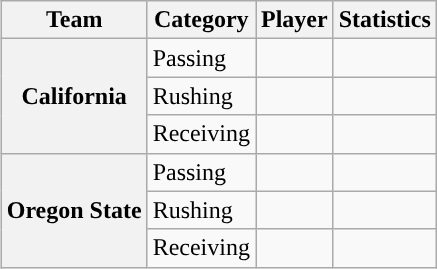<table class="wikitable" style="float:right">
<tr>
<th>Team</th>
<th>Category</th>
<th>Player</th>
<th>Statistics</th>
</tr>
<tr>
<th rowspan=3>California</th>
<td>Passing</td>
<td></td>
<td></td>
</tr>
<tr>
<td>Rushing</td>
<td></td>
<td></td>
</tr>
<tr>
<td>Receiving</td>
<td></td>
<td></td>
</tr>
<tr>
<th rowspan=3>Oregon State</th>
<td>Passing</td>
<td></td>
<td></td>
</tr>
<tr>
<td>Rushing</td>
<td></td>
<td></td>
</tr>
<tr>
<td>Receiving</td>
<td></td>
<td></td>
</tr>
</table>
